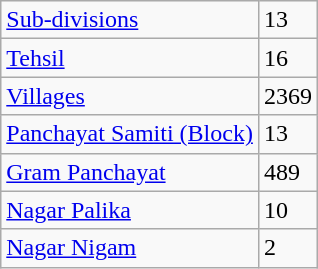<table class="wikitable">
<tr>
<td><a href='#'>Sub-divisions</a></td>
<td>13</td>
</tr>
<tr>
<td><a href='#'>Tehsil</a></td>
<td>16</td>
</tr>
<tr>
<td><a href='#'>Villages</a></td>
<td>2369</td>
</tr>
<tr>
<td><a href='#'>Panchayat Samiti (Block)</a></td>
<td>13</td>
</tr>
<tr>
<td><a href='#'>Gram Panchayat</a></td>
<td>489</td>
</tr>
<tr>
<td><a href='#'>Nagar Palika</a></td>
<td>10</td>
</tr>
<tr>
<td><a href='#'>Nagar Nigam</a></td>
<td>2</td>
</tr>
</table>
